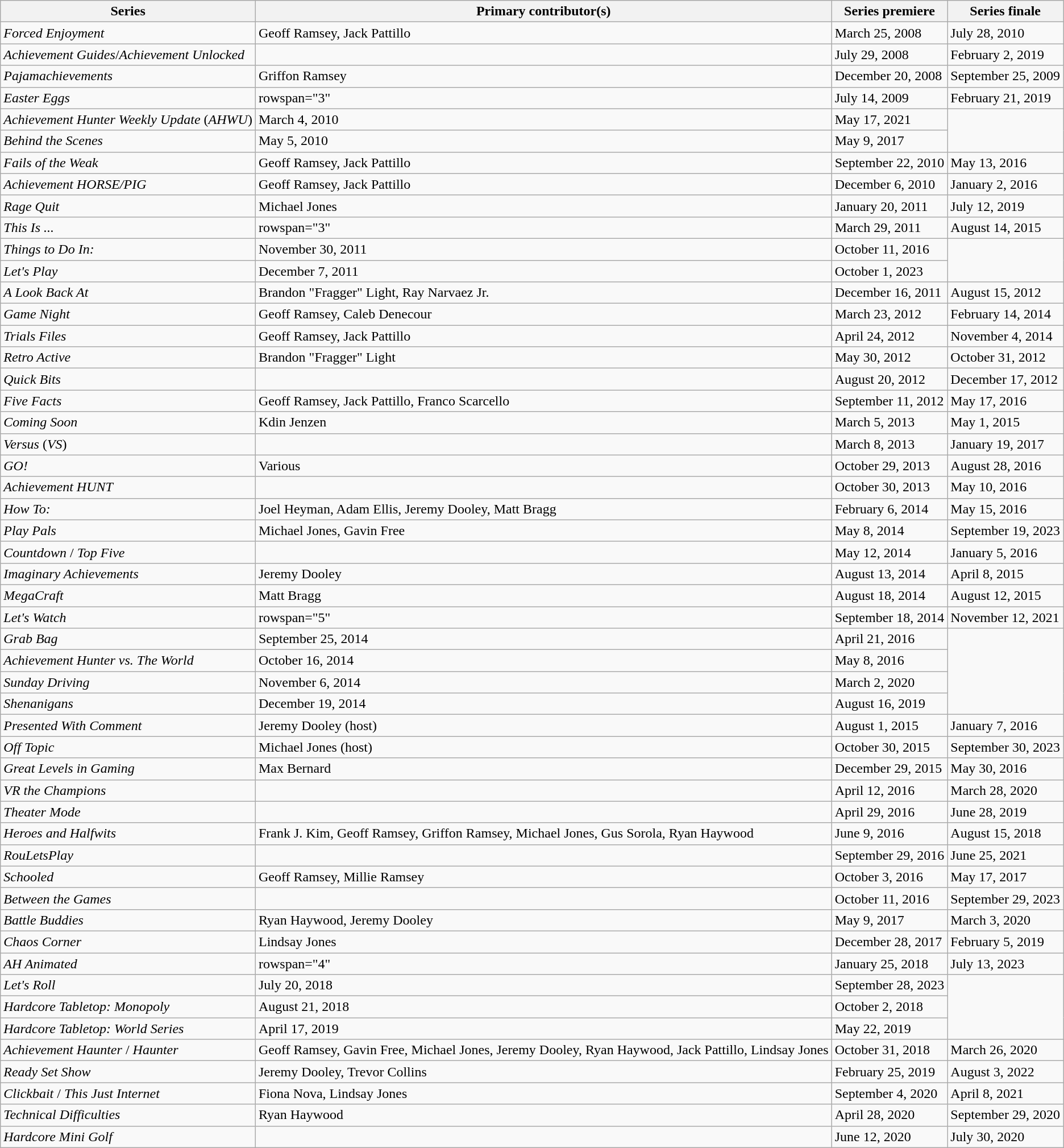<table class="wikitable sortable plainrowheaders">
<tr>
<th>Series</th>
<th>Primary contributor(s)</th>
<th>Series premiere</th>
<th>Series finale</th>
</tr>
<tr>
<td><em>Forced Enjoyment</em></td>
<td>Geoff Ramsey, Jack Pattillo</td>
<td>March 25, 2008</td>
<td>July 28, 2010</td>
</tr>
<tr>
<td><em>Achievement Guides</em>/<em>Achievement Unlocked</em></td>
<td></td>
<td>July 29, 2008</td>
<td>February 2, 2019</td>
</tr>
<tr>
<td><em>Pajamachievements</em></td>
<td>Griffon Ramsey</td>
<td>December 20, 2008</td>
<td>September 25, 2009</td>
</tr>
<tr>
<td><em>Easter Eggs</em></td>
<td>rowspan="3" </td>
<td>July 14, 2009</td>
<td>February 21, 2019</td>
</tr>
<tr>
<td><em>Achievement Hunter Weekly Update</em> (<em>AHWU</em>)</td>
<td>March 4, 2010</td>
<td>May 17, 2021</td>
</tr>
<tr>
<td><em>Behind the Scenes</em></td>
<td>May 5, 2010</td>
<td>May 9, 2017</td>
</tr>
<tr>
<td><em>Fails of the Weak</em></td>
<td>Geoff Ramsey, Jack Pattillo</td>
<td>September 22, 2010</td>
<td>May 13, 2016</td>
</tr>
<tr>
<td><em>Achievement HORSE/PIG</em></td>
<td>Geoff Ramsey, Jack Pattillo</td>
<td>December 6, 2010</td>
<td>January 2, 2016</td>
</tr>
<tr>
<td><em>Rage Quit</em></td>
<td>Michael Jones</td>
<td>January 20, 2011</td>
<td>July 12, 2019</td>
</tr>
<tr>
<td><em>This Is ... </em></td>
<td>rowspan="3" </td>
<td>March 29, 2011</td>
<td>August 14, 2015</td>
</tr>
<tr>
<td><em>Things to Do In:</em></td>
<td>November 30, 2011</td>
<td>October 11, 2016</td>
</tr>
<tr>
<td><em>Let's Play</em></td>
<td>December 7, 2011</td>
<td>October 1, 2023</td>
</tr>
<tr>
<td><em>A Look Back At</em></td>
<td>Brandon "Fragger" Light, Ray Narvaez Jr.</td>
<td>December 16, 2011</td>
<td>August 15, 2012</td>
</tr>
<tr>
<td><em>Game Night</em></td>
<td>Geoff Ramsey, Caleb Denecour</td>
<td>March 23, 2012</td>
<td>February 14, 2014</td>
</tr>
<tr>
<td><em>Trials Files</em></td>
<td>Geoff Ramsey, Jack Pattillo</td>
<td>April 24, 2012</td>
<td>November 4, 2014</td>
</tr>
<tr>
<td><em>Retro Active</em></td>
<td>Brandon "Fragger" Light</td>
<td>May 30, 2012</td>
<td>October 31, 2012</td>
</tr>
<tr>
<td><em>Quick Bits</em></td>
<td></td>
<td>August 20, 2012</td>
<td>December 17, 2012</td>
</tr>
<tr>
<td><em>Five Facts</em></td>
<td>Geoff Ramsey, Jack Pattillo, Franco Scarcello</td>
<td>September 11, 2012</td>
<td>May 17, 2016</td>
</tr>
<tr>
<td><em>Coming Soon</em></td>
<td>Kdin Jenzen</td>
<td>March 5, 2013</td>
<td>May 1, 2015</td>
</tr>
<tr>
<td><em>Versus</em> (<em>VS</em>)</td>
<td></td>
<td>March 8, 2013</td>
<td>January 19, 2017</td>
</tr>
<tr>
<td><em>GO!</em></td>
<td>Various</td>
<td>October 29, 2013</td>
<td>August 28, 2016</td>
</tr>
<tr>
<td><em>Achievement HUNT</em></td>
<td></td>
<td>October 30, 2013</td>
<td>May 10, 2016</td>
</tr>
<tr>
<td><em>How To:</em></td>
<td>Joel Heyman, Adam Ellis, Jeremy Dooley, Matt Bragg</td>
<td>February 6, 2014</td>
<td>May 15, 2016</td>
</tr>
<tr>
<td><em>Play Pals</em></td>
<td>Michael Jones, Gavin Free</td>
<td>May 8, 2014</td>
<td>September 19, 2023</td>
</tr>
<tr>
<td><em>Countdown</em> / <em>Top Five</em></td>
<td></td>
<td>May 12, 2014</td>
<td>January 5, 2016</td>
</tr>
<tr>
<td><em>Imaginary Achievements</em></td>
<td>Jeremy Dooley</td>
<td>August 13, 2014</td>
<td>April 8, 2015</td>
</tr>
<tr>
<td><em>MegaCraft</em></td>
<td>Matt Bragg</td>
<td>August 18, 2014</td>
<td>August 12, 2015</td>
</tr>
<tr>
<td><em>Let's Watch</em></td>
<td>rowspan="5" </td>
<td>September 18, 2014</td>
<td>November 12, 2021</td>
</tr>
<tr>
<td><em>Grab Bag</em></td>
<td>September 25, 2014</td>
<td>April 21, 2016</td>
</tr>
<tr>
<td><em>Achievement Hunter vs. The World</em></td>
<td>October 16, 2014</td>
<td>May 8, 2016</td>
</tr>
<tr>
<td><em>Sunday Driving</em></td>
<td>November 6, 2014</td>
<td>March 2, 2020</td>
</tr>
<tr>
<td><em>Shenanigans</em></td>
<td>December 19, 2014</td>
<td>August 16, 2019</td>
</tr>
<tr>
<td><em>Presented With Comment</em></td>
<td>Jeremy Dooley (host)</td>
<td>August 1, 2015</td>
<td>January 7, 2016</td>
</tr>
<tr>
<td><em>Off Topic</em></td>
<td>Michael Jones (host)</td>
<td>October 30, 2015</td>
<td>September 30, 2023</td>
</tr>
<tr>
<td><em>Great Levels in Gaming</em></td>
<td>Max Bernard</td>
<td>December 29, 2015</td>
<td>May 30, 2016</td>
</tr>
<tr>
<td><em>VR the Champions</em></td>
<td></td>
<td>April 12, 2016</td>
<td>March 28, 2020</td>
</tr>
<tr>
<td><em>Theater Mode</em></td>
<td></td>
<td>April 29, 2016</td>
<td>June 28, 2019</td>
</tr>
<tr>
<td><em>Heroes and Halfwits</em></td>
<td>Frank J. Kim, Geoff Ramsey, Griffon Ramsey, Michael Jones, Gus Sorola, Ryan Haywood</td>
<td>June 9, 2016</td>
<td>August 15, 2018</td>
</tr>
<tr>
<td><em>RouLetsPlay</em></td>
<td></td>
<td>September 29, 2016</td>
<td>June 25, 2021</td>
</tr>
<tr>
<td><em>Schooled</em></td>
<td>Geoff Ramsey, Millie Ramsey</td>
<td>October 3, 2016</td>
<td>May 17, 2017</td>
</tr>
<tr>
<td><em>Between the Games</em></td>
<td></td>
<td>October 11, 2016</td>
<td>September 29, 2023</td>
</tr>
<tr>
<td><em>Battle Buddies</em></td>
<td>Ryan Haywood, Jeremy Dooley</td>
<td>May 9, 2017</td>
<td>March 3, 2020</td>
</tr>
<tr>
<td><em>Chaos Corner</em></td>
<td>Lindsay Jones</td>
<td>December 28, 2017</td>
<td>February 5, 2019</td>
</tr>
<tr>
<td><em>AH Animated</em></td>
<td>rowspan="4" </td>
<td>January 25, 2018</td>
<td>July 13, 2023</td>
</tr>
<tr>
<td><em>Let's Roll</em></td>
<td>July 20, 2018</td>
<td>September 28, 2023</td>
</tr>
<tr>
<td><em>Hardcore Tabletop: Monopoly</em></td>
<td>August 21, 2018</td>
<td>October 2, 2018</td>
</tr>
<tr>
<td><em>Hardcore Tabletop: World Series</em></td>
<td>April 17, 2019</td>
<td>May 22, 2019</td>
</tr>
<tr>
<td><em>Achievement Haunter</em> / <em>Haunter</em></td>
<td>Geoff Ramsey, Gavin Free, Michael Jones, Jeremy Dooley, Ryan Haywood, Jack Pattillo, Lindsay Jones</td>
<td>October 31, 2018</td>
<td>March 26, 2020</td>
</tr>
<tr>
<td><em>Ready Set Show</em></td>
<td>Jeremy Dooley, Trevor Collins</td>
<td>February 25, 2019</td>
<td>August 3, 2022</td>
</tr>
<tr>
<td><em>Clickbait</em> / <em>This Just Internet</em></td>
<td>Fiona Nova, Lindsay Jones</td>
<td>September 4, 2020</td>
<td>April 8, 2021</td>
</tr>
<tr>
<td><em>Technical Difficulties</em></td>
<td>Ryan Haywood</td>
<td>April 28, 2020</td>
<td>September 29, 2020</td>
</tr>
<tr>
<td><em>Hardcore Mini Golf</em></td>
<td></td>
<td>June 12, 2020</td>
<td>July 30, 2020</td>
</tr>
</table>
